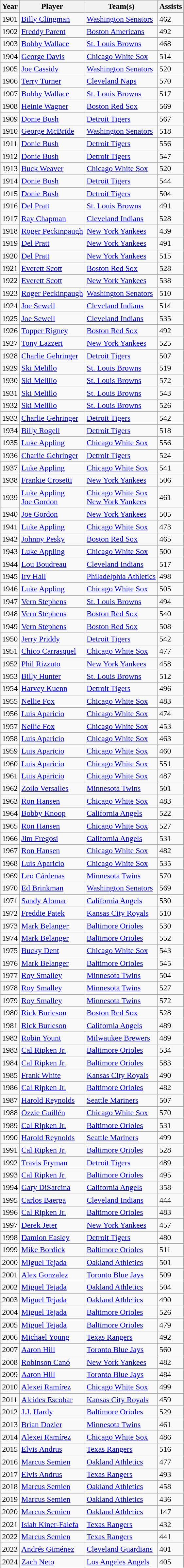<table class="wikitable sortable">
<tr>
<th>Year</th>
<th>Player</th>
<th>Team(s)</th>
<th>Assists</th>
</tr>
<tr>
<td>1901</td>
<td><a href='#'>Billy Clingman</a></td>
<td><a href='#'>Washington Senators</a></td>
<td>462</td>
</tr>
<tr>
<td>1902</td>
<td><a href='#'>Freddy Parent</a></td>
<td><a href='#'>Boston Americans</a></td>
<td>492</td>
</tr>
<tr>
<td>1903</td>
<td><a href='#'>Bobby Wallace</a></td>
<td><a href='#'>St. Louis Browns</a></td>
<td>468</td>
</tr>
<tr>
<td>1904</td>
<td><a href='#'>George Davis</a></td>
<td><a href='#'>Chicago White Sox</a></td>
<td>514</td>
</tr>
<tr>
<td>1905</td>
<td><a href='#'>Joe Cassidy</a></td>
<td><a href='#'>Washington Senators</a></td>
<td>520</td>
</tr>
<tr>
<td>1906</td>
<td><a href='#'>Terry Turner</a></td>
<td><a href='#'>Cleveland Naps</a></td>
<td>570</td>
</tr>
<tr>
<td>1907</td>
<td><a href='#'>Bobby Wallace</a></td>
<td><a href='#'>St. Louis Browns</a></td>
<td>517</td>
</tr>
<tr>
<td>1908</td>
<td><a href='#'>Heinie Wagner</a></td>
<td><a href='#'>Boston Red Sox</a></td>
<td>569</td>
</tr>
<tr>
<td>1909</td>
<td><a href='#'>Donie Bush</a></td>
<td><a href='#'>Detroit Tigers</a></td>
<td>567</td>
</tr>
<tr>
<td>1910</td>
<td><a href='#'>George McBride</a></td>
<td><a href='#'>Washington Senators</a></td>
<td>518</td>
</tr>
<tr>
<td>1911</td>
<td><a href='#'>Donie Bush</a></td>
<td><a href='#'>Detroit Tigers</a></td>
<td>556</td>
</tr>
<tr>
<td>1912</td>
<td><a href='#'>Donie Bush</a></td>
<td><a href='#'>Detroit Tigers</a></td>
<td>547</td>
</tr>
<tr>
<td>1913</td>
<td><a href='#'>Buck Weaver</a></td>
<td><a href='#'>Chicago White Sox</a></td>
<td>520</td>
</tr>
<tr>
<td>1914</td>
<td><a href='#'>Donie Bush</a></td>
<td><a href='#'>Detroit Tigers</a></td>
<td>544</td>
</tr>
<tr>
<td>1915</td>
<td><a href='#'>Donie Bush</a></td>
<td><a href='#'>Detroit Tigers</a></td>
<td>504</td>
</tr>
<tr>
<td>1916</td>
<td><a href='#'>Del Pratt</a></td>
<td><a href='#'>St. Louis Browns</a></td>
<td>491</td>
</tr>
<tr>
<td>1917</td>
<td><a href='#'>Ray Chapman</a></td>
<td><a href='#'>Cleveland Indians</a></td>
<td>528</td>
</tr>
<tr>
<td>1918</td>
<td><a href='#'>Roger Peckinpaugh</a></td>
<td><a href='#'>New York Yankees</a></td>
<td>439</td>
</tr>
<tr>
<td>1919</td>
<td><a href='#'>Del Pratt</a></td>
<td><a href='#'>New York Yankees</a></td>
<td>491</td>
</tr>
<tr>
<td>1920</td>
<td><a href='#'>Del Pratt</a></td>
<td><a href='#'>New York Yankees</a></td>
<td>515</td>
</tr>
<tr>
<td>1921</td>
<td><a href='#'>Everett Scott</a></td>
<td><a href='#'>Boston Red Sox</a></td>
<td>528</td>
</tr>
<tr>
<td>1922</td>
<td><a href='#'>Everett Scott</a></td>
<td><a href='#'>New York Yankees</a></td>
<td>538</td>
</tr>
<tr>
<td>1923</td>
<td><a href='#'>Roger Peckinpaugh</a></td>
<td><a href='#'>Washington Senators</a></td>
<td>510</td>
</tr>
<tr>
<td>1924</td>
<td><a href='#'>Joe Sewell</a></td>
<td><a href='#'>Cleveland Indians</a></td>
<td>514</td>
</tr>
<tr>
<td>1925</td>
<td><a href='#'>Joe Sewell</a></td>
<td><a href='#'>Cleveland Indians</a></td>
<td>535</td>
</tr>
<tr>
<td>1926</td>
<td><a href='#'>Topper Rigney</a></td>
<td><a href='#'>Boston Red Sox</a></td>
<td>492</td>
</tr>
<tr>
<td>1927</td>
<td><a href='#'>Tony Lazzeri</a></td>
<td><a href='#'>New York Yankees</a></td>
<td>525</td>
</tr>
<tr>
<td>1928</td>
<td><a href='#'>Charlie Gehringer</a></td>
<td><a href='#'>Detroit Tigers</a></td>
<td>507</td>
</tr>
<tr>
<td>1929</td>
<td><a href='#'>Ski Melillo</a></td>
<td><a href='#'>St. Louis Browns</a></td>
<td>519</td>
</tr>
<tr>
<td>1930</td>
<td><a href='#'>Ski Melillo</a></td>
<td><a href='#'>St. Louis Browns</a></td>
<td>572</td>
</tr>
<tr>
<td>1931</td>
<td><a href='#'>Ski Melillo</a></td>
<td><a href='#'>St. Louis Browns</a></td>
<td>543</td>
</tr>
<tr>
<td>1932</td>
<td><a href='#'>Ski Melillo</a></td>
<td><a href='#'>St. Louis Browns</a></td>
<td>526</td>
</tr>
<tr>
<td>1933</td>
<td><a href='#'>Charlie Gehringer</a></td>
<td><a href='#'>Detroit Tigers</a></td>
<td>542</td>
</tr>
<tr>
<td>1934</td>
<td><a href='#'>Billy Rogell</a></td>
<td><a href='#'>Detroit Tigers</a></td>
<td>518</td>
</tr>
<tr>
<td>1935</td>
<td><a href='#'>Luke Appling</a></td>
<td><a href='#'>Chicago White Sox</a></td>
<td>556</td>
</tr>
<tr>
<td>1936</td>
<td><a href='#'>Charlie Gehringer</a></td>
<td><a href='#'>Detroit Tigers</a></td>
<td>524</td>
</tr>
<tr>
<td>1937</td>
<td><a href='#'>Luke Appling</a></td>
<td><a href='#'>Chicago White Sox</a></td>
<td>541</td>
</tr>
<tr>
<td>1938</td>
<td><a href='#'>Frankie Crosetti</a></td>
<td><a href='#'>New York Yankees</a></td>
<td>506</td>
</tr>
<tr>
<td>1939</td>
<td><a href='#'>Luke Appling</a><br><a href='#'>Joe Gordon</a></td>
<td><a href='#'>Chicago White Sox</a><br><a href='#'>New York Yankees</a></td>
<td>461</td>
</tr>
<tr>
<td>1940</td>
<td><a href='#'>Joe Gordon</a></td>
<td><a href='#'>New York Yankees</a></td>
<td>505</td>
</tr>
<tr>
<td>1941</td>
<td><a href='#'>Luke Appling</a></td>
<td><a href='#'>Chicago White Sox</a></td>
<td>473</td>
</tr>
<tr>
<td>1942</td>
<td><a href='#'>Johnny Pesky</a></td>
<td><a href='#'>Boston Red Sox</a></td>
<td>465</td>
</tr>
<tr>
<td>1943</td>
<td><a href='#'>Luke Appling</a></td>
<td><a href='#'>Chicago White Sox</a></td>
<td>500</td>
</tr>
<tr>
<td>1944</td>
<td><a href='#'>Lou Boudreau</a></td>
<td><a href='#'>Cleveland Indians</a></td>
<td>517</td>
</tr>
<tr>
<td>1945</td>
<td><a href='#'>Irv Hall</a></td>
<td><a href='#'>Philadelphia Athletics</a></td>
<td>498</td>
</tr>
<tr>
<td>1946</td>
<td><a href='#'>Luke Appling</a></td>
<td><a href='#'>Chicago White Sox</a></td>
<td>505</td>
</tr>
<tr>
<td>1947</td>
<td><a href='#'>Vern Stephens</a></td>
<td><a href='#'>St. Louis Browns</a></td>
<td>494</td>
</tr>
<tr>
<td>1948</td>
<td><a href='#'>Vern Stephens</a></td>
<td><a href='#'>Boston Red Sox</a></td>
<td>540</td>
</tr>
<tr>
<td>1949</td>
<td><a href='#'>Vern Stephens</a></td>
<td><a href='#'>Boston Red Sox</a></td>
<td>508</td>
</tr>
<tr>
<td>1950</td>
<td><a href='#'>Jerry Priddy</a></td>
<td><a href='#'>Detroit Tigers</a></td>
<td>542</td>
</tr>
<tr>
<td>1951</td>
<td><a href='#'>Chico Carrasquel</a></td>
<td><a href='#'>Chicago White Sox</a></td>
<td>477</td>
</tr>
<tr>
<td>1952</td>
<td><a href='#'>Phil Rizzuto</a></td>
<td><a href='#'>New York Yankees</a></td>
<td>458</td>
</tr>
<tr>
<td>1953</td>
<td><a href='#'>Billy Hunter</a></td>
<td><a href='#'>St. Louis Browns</a></td>
<td>512</td>
</tr>
<tr>
<td>1954</td>
<td><a href='#'>Harvey Kuenn</a></td>
<td><a href='#'>Detroit Tigers</a></td>
<td>496</td>
</tr>
<tr>
<td>1955</td>
<td><a href='#'>Nellie Fox</a></td>
<td><a href='#'>Chicago White Sox</a></td>
<td>483</td>
</tr>
<tr>
<td>1956</td>
<td><a href='#'>Luis Aparicio</a></td>
<td><a href='#'>Chicago White Sox</a></td>
<td>474</td>
</tr>
<tr>
<td>1957</td>
<td><a href='#'>Nellie Fox</a></td>
<td><a href='#'>Chicago White Sox</a></td>
<td>453</td>
</tr>
<tr>
<td>1958</td>
<td><a href='#'>Luis Aparicio</a></td>
<td><a href='#'>Chicago White Sox</a></td>
<td>463</td>
</tr>
<tr>
<td>1959</td>
<td><a href='#'>Luis Aparicio</a></td>
<td><a href='#'>Chicago White Sox</a></td>
<td>460</td>
</tr>
<tr>
<td>1960</td>
<td><a href='#'>Luis Aparicio</a></td>
<td><a href='#'>Chicago White Sox</a></td>
<td>551</td>
</tr>
<tr>
<td>1961</td>
<td><a href='#'>Luis Aparicio</a></td>
<td><a href='#'>Chicago White Sox</a></td>
<td>487</td>
</tr>
<tr>
<td>1962</td>
<td><a href='#'>Zoilo Versalles</a></td>
<td><a href='#'>Minnesota Twins</a></td>
<td>501</td>
</tr>
<tr>
<td>1963</td>
<td><a href='#'>Ron Hansen</a></td>
<td><a href='#'>Chicago White Sox</a></td>
<td>483</td>
</tr>
<tr>
<td>1964</td>
<td><a href='#'>Bobby Knoop</a></td>
<td><a href='#'>California Angels</a></td>
<td>522</td>
</tr>
<tr>
<td>1965</td>
<td><a href='#'>Ron Hansen</a></td>
<td><a href='#'>Chicago White Sox</a></td>
<td>527</td>
</tr>
<tr>
<td>1966</td>
<td><a href='#'>Jim Fregosi</a></td>
<td><a href='#'>California Angels</a></td>
<td>531</td>
</tr>
<tr>
<td>1967</td>
<td><a href='#'>Ron Hansen</a></td>
<td><a href='#'>Chicago White Sox</a></td>
<td>482</td>
</tr>
<tr>
<td>1968</td>
<td><a href='#'>Luis Aparicio</a></td>
<td><a href='#'>Chicago White Sox</a></td>
<td>535</td>
</tr>
<tr>
<td>1969</td>
<td><a href='#'>Leo Cárdenas</a></td>
<td><a href='#'>Minnesota Twins</a></td>
<td>570</td>
</tr>
<tr>
<td>1970</td>
<td><a href='#'>Ed Brinkman</a></td>
<td><a href='#'>Washington Senators</a></td>
<td>569</td>
</tr>
<tr>
<td>1971</td>
<td><a href='#'>Sandy Alomar</a></td>
<td><a href='#'>California Angels</a></td>
<td>530</td>
</tr>
<tr>
<td>1972</td>
<td><a href='#'>Freddie Patek</a></td>
<td><a href='#'>Kansas City Royals</a></td>
<td>510</td>
</tr>
<tr>
<td>1973</td>
<td><a href='#'>Mark Belanger</a></td>
<td><a href='#'>Baltimore Orioles</a></td>
<td>530</td>
</tr>
<tr>
<td>1974</td>
<td><a href='#'>Mark Belanger</a></td>
<td><a href='#'>Baltimore Orioles</a></td>
<td>552</td>
</tr>
<tr>
<td>1975</td>
<td><a href='#'>Bucky Dent</a></td>
<td><a href='#'>Chicago White Sox</a></td>
<td>543</td>
</tr>
<tr>
<td>1976</td>
<td><a href='#'>Mark Belanger</a></td>
<td><a href='#'>Baltimore Orioles</a></td>
<td>545</td>
</tr>
<tr>
<td>1977</td>
<td><a href='#'>Roy Smalley</a></td>
<td><a href='#'>Minnesota Twins</a></td>
<td>504</td>
</tr>
<tr>
<td>1978</td>
<td><a href='#'>Roy Smalley</a></td>
<td><a href='#'>Minnesota Twins</a></td>
<td>527</td>
</tr>
<tr>
<td>1979</td>
<td><a href='#'>Roy Smalley</a></td>
<td><a href='#'>Minnesota Twins</a></td>
<td>572</td>
</tr>
<tr>
<td>1980</td>
<td><a href='#'>Rick Burleson</a></td>
<td><a href='#'>Boston Red Sox</a></td>
<td>528</td>
</tr>
<tr>
<td>1981</td>
<td><a href='#'>Rick Burleson</a></td>
<td><a href='#'>California Angels</a></td>
<td>489</td>
</tr>
<tr>
<td>1982</td>
<td><a href='#'>Robin Yount</a></td>
<td><a href='#'>Milwaukee Brewers</a></td>
<td>489</td>
</tr>
<tr>
<td>1983</td>
<td><a href='#'>Cal Ripken Jr.</a></td>
<td><a href='#'>Baltimore Orioles</a></td>
<td>534</td>
</tr>
<tr>
<td>1984</td>
<td><a href='#'>Cal Ripken Jr.</a></td>
<td><a href='#'>Baltimore Orioles</a></td>
<td>583</td>
</tr>
<tr>
<td>1985</td>
<td><a href='#'>Frank White</a></td>
<td><a href='#'>Kansas City Royals</a></td>
<td>490</td>
</tr>
<tr>
<td>1986</td>
<td><a href='#'>Cal Ripken Jr.</a></td>
<td><a href='#'>Baltimore Orioles</a></td>
<td>482</td>
</tr>
<tr>
<td>1987</td>
<td><a href='#'>Harold Reynolds</a></td>
<td><a href='#'>Seattle Mariners</a></td>
<td>507</td>
</tr>
<tr>
<td>1988</td>
<td><a href='#'>Ozzie Guillén</a></td>
<td><a href='#'>Chicago White Sox</a></td>
<td>570</td>
</tr>
<tr>
<td>1989</td>
<td><a href='#'>Cal Ripken Jr.</a></td>
<td><a href='#'>Baltimore Orioles</a></td>
<td>531</td>
</tr>
<tr>
<td>1990</td>
<td><a href='#'>Harold Reynolds</a></td>
<td><a href='#'>Seattle Mariners</a></td>
<td>499</td>
</tr>
<tr>
<td>1991</td>
<td><a href='#'>Cal Ripken Jr.</a></td>
<td><a href='#'>Baltimore Orioles</a></td>
<td>528</td>
</tr>
<tr>
<td>1992</td>
<td><a href='#'>Travis Fryman</a></td>
<td><a href='#'>Detroit Tigers</a></td>
<td>489</td>
</tr>
<tr>
<td>1993</td>
<td><a href='#'>Cal Ripken Jr.</a></td>
<td><a href='#'>Baltimore Orioles</a></td>
<td>495</td>
</tr>
<tr>
<td>1994</td>
<td><a href='#'>Gary DiSarcina</a></td>
<td><a href='#'>California Angels</a></td>
<td>358</td>
</tr>
<tr>
<td>1995</td>
<td><a href='#'>Carlos Baerga</a></td>
<td><a href='#'>Cleveland Indians</a></td>
<td>444</td>
</tr>
<tr>
<td>1996</td>
<td><a href='#'>Cal Ripken Jr.</a></td>
<td><a href='#'>Baltimore Orioles</a></td>
<td>483</td>
</tr>
<tr>
<td>1997</td>
<td><a href='#'>Derek Jeter</a></td>
<td><a href='#'>New York Yankees</a></td>
<td>457</td>
</tr>
<tr>
<td>1998</td>
<td><a href='#'>Damion Easley</a></td>
<td><a href='#'>Detroit Tigers</a></td>
<td>480</td>
</tr>
<tr>
<td>1999</td>
<td><a href='#'>Mike Bordick</a></td>
<td><a href='#'>Baltimore Orioles</a></td>
<td>511</td>
</tr>
<tr>
<td>2000</td>
<td><a href='#'>Miguel Tejada</a></td>
<td><a href='#'>Oakland Athletics</a></td>
<td>501</td>
</tr>
<tr>
<td>2001</td>
<td><a href='#'>Alex Gonzalez</a></td>
<td><a href='#'>Toronto Blue Jays</a></td>
<td>509</td>
</tr>
<tr>
<td>2002</td>
<td><a href='#'>Miguel Tejada</a></td>
<td><a href='#'>Oakland Athletics</a></td>
<td>504</td>
</tr>
<tr>
<td>2003</td>
<td><a href='#'>Miguel Tejada</a></td>
<td><a href='#'>Oakland Athletics</a></td>
<td>490</td>
</tr>
<tr>
<td>2004</td>
<td><a href='#'>Miguel Tejada</a></td>
<td><a href='#'>Baltimore Orioles</a></td>
<td>526</td>
</tr>
<tr>
<td>2005</td>
<td><a href='#'>Miguel Tejada</a></td>
<td><a href='#'>Baltimore Orioles</a></td>
<td>479</td>
</tr>
<tr>
<td>2006</td>
<td><a href='#'>Michael Young</a></td>
<td><a href='#'>Texas Rangers</a></td>
<td>492</td>
</tr>
<tr>
<td>2007</td>
<td><a href='#'>Aaron Hill</a></td>
<td><a href='#'>Toronto Blue Jays</a></td>
<td>560</td>
</tr>
<tr>
<td>2008</td>
<td><a href='#'>Robinson Canó</a></td>
<td><a href='#'>New York Yankees</a></td>
<td>482</td>
</tr>
<tr>
<td>2009</td>
<td><a href='#'>Aaron Hill</a></td>
<td><a href='#'>Toronto Blue Jays</a></td>
<td>484</td>
</tr>
<tr>
<td>2010</td>
<td><a href='#'>Alexei Ramírez</a></td>
<td><a href='#'>Chicago White Sox</a></td>
<td>499</td>
</tr>
<tr>
<td>2011</td>
<td><a href='#'>Alcides Escobar</a></td>
<td><a href='#'>Kansas City Royals</a></td>
<td>459</td>
</tr>
<tr>
<td>2012</td>
<td><a href='#'>J.J. Hardy</a></td>
<td><a href='#'>Baltimore Orioles</a></td>
<td>529</td>
</tr>
<tr>
<td>2013</td>
<td><a href='#'>Brian Dozier</a></td>
<td><a href='#'>Minnesota Twins</a></td>
<td>461</td>
</tr>
<tr>
<td>2014</td>
<td><a href='#'>Alexei Ramírez</a></td>
<td><a href='#'>Chicago White Sox</a></td>
<td>486</td>
</tr>
<tr>
<td>2015</td>
<td><a href='#'>Elvis Andrus</a></td>
<td><a href='#'>Texas Rangers</a></td>
<td>516</td>
</tr>
<tr>
<td>2016</td>
<td><a href='#'>Marcus Semien</a></td>
<td><a href='#'>Oakland Athletics</a></td>
<td>477</td>
</tr>
<tr>
<td>2017</td>
<td><a href='#'>Elvis Andrus</a></td>
<td><a href='#'>Texas Rangers</a></td>
<td>493</td>
</tr>
<tr>
<td>2018</td>
<td><a href='#'>Marcus Semien</a></td>
<td><a href='#'>Oakland Athletics</a></td>
<td>458</td>
</tr>
<tr>
<td>2019</td>
<td><a href='#'>Marcus Semien</a></td>
<td><a href='#'>Oakland Athletics</a></td>
<td>436</td>
</tr>
<tr>
<td>2020</td>
<td><a href='#'>Marcus Semien</a></td>
<td><a href='#'>Oakland Athletics</a></td>
<td>147</td>
</tr>
<tr>
<td>2021</td>
<td><a href='#'>Isiah Kiner-Falefa</a></td>
<td><a href='#'>Texas Rangers</a></td>
<td>432</td>
</tr>
<tr>
<td>2022</td>
<td><a href='#'>Marcus Semien</a></td>
<td><a href='#'>Texas Rangers</a></td>
<td>441</td>
</tr>
<tr>
<td>2023</td>
<td><a href='#'>Andrés Giménez</a></td>
<td><a href='#'>Cleveland Guardians</a></td>
<td>401</td>
</tr>
<tr>
<td>2024</td>
<td><a href='#'>Zach Neto</a></td>
<td><a href='#'>Los Angeles Angels</a></td>
<td>405</td>
</tr>
</table>
